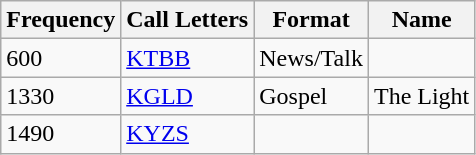<table class="wikitable sortable">
<tr>
<th valign="bottom">Frequency<br></th>
<th valign="bottom">Call Letters<br></th>
<th valign="bottom">Format<br></th>
<th valign="bottom">Name<br></th>
</tr>
<tr>
<td>600</td>
<td><a href='#'>KTBB</a></td>
<td>News/Talk</td>
</tr>
<tr>
<td>1330</td>
<td><a href='#'>KGLD</a></td>
<td>Gospel</td>
<td>The Light</td>
</tr>
<tr>
<td>1490</td>
<td><a href='#'>KYZS</a></td>
<td></td>
</tr>
</table>
